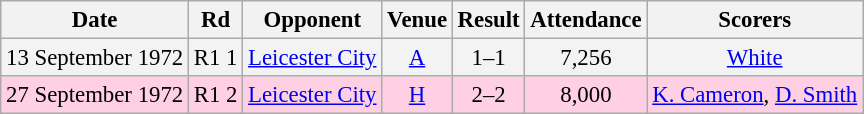<table class="wikitable sortable" style="font-size:95%; text-align:center">
<tr>
<th>Date</th>
<th>Rd</th>
<th>Opponent</th>
<th>Venue</th>
<th>Result</th>
<th>Attendance</th>
<th>Scorers</th>
</tr>
<tr bgcolor = "#f3f3f3">
<td>13 September 1972</td>
<td>R1 1</td>
<td><a href='#'>Leicester City</a></td>
<td><a href='#'>A</a></td>
<td>1–1</td>
<td>7,256</td>
<td><a href='#'>White</a></td>
</tr>
<tr bgcolor = "#ffd0e3">
<td>27 September 1972</td>
<td>R1 2</td>
<td><a href='#'>Leicester City</a></td>
<td><a href='#'>H</a></td>
<td>2–2</td>
<td>8,000</td>
<td><a href='#'>K. Cameron</a>, <a href='#'>D. Smith</a></td>
</tr>
</table>
